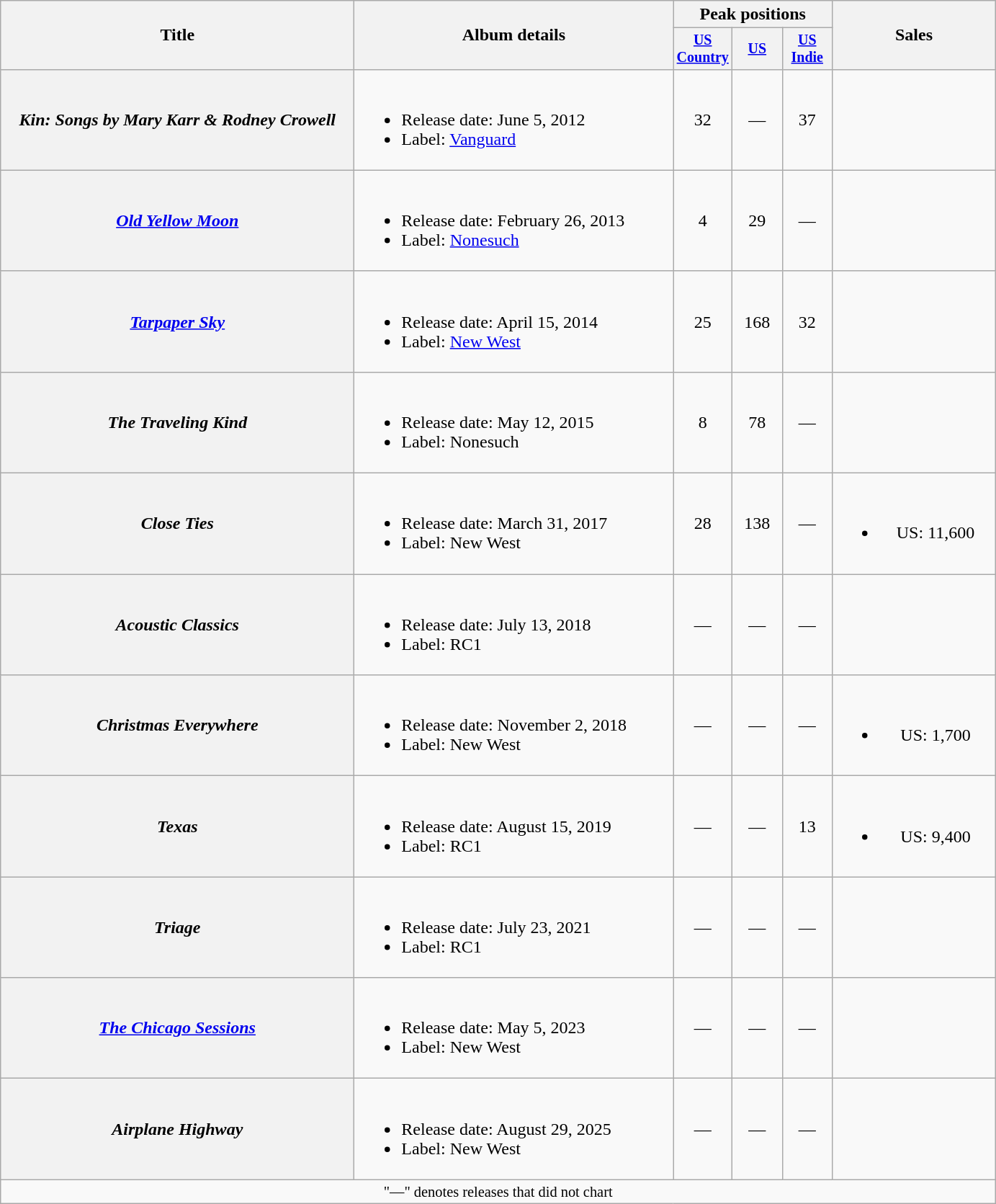<table class="wikitable plainrowheaders" style="text-align:center;">
<tr>
<th rowspan="2" style="width:20em;">Title</th>
<th rowspan="2" style="width:18em;">Album details</th>
<th colspan="3">Peak positions</th>
<th rowspan="2" style="width:9em;">Sales</th>
</tr>
<tr style="font-size:smaller;">
<th width="40"><a href='#'>US Country</a><br></th>
<th width="40"><a href='#'>US</a><br></th>
<th width="40"><a href='#'>US Indie</a><br></th>
</tr>
<tr>
<th scope="row"><em>Kin: Songs by Mary Karr & Rodney Crowell</em></th>
<td align="left"><br><ul><li>Release date: June 5, 2012</li><li>Label: <a href='#'>Vanguard</a></li></ul></td>
<td>32</td>
<td>—</td>
<td>37</td>
<td></td>
</tr>
<tr>
<th scope="row"><em><a href='#'>Old Yellow Moon</a></em><br></th>
<td align="left"><br><ul><li>Release date: February 26, 2013</li><li>Label: <a href='#'>Nonesuch</a></li></ul></td>
<td>4</td>
<td>29</td>
<td>—</td>
<td></td>
</tr>
<tr>
<th scope="row"><em><a href='#'>Tarpaper Sky</a></em></th>
<td align="left"><br><ul><li>Release date: April 15, 2014</li><li>Label: <a href='#'>New West</a></li></ul></td>
<td>25</td>
<td>168</td>
<td>32</td>
<td></td>
</tr>
<tr>
<th scope="row"><em>The Traveling Kind</em><br></th>
<td align="left"><br><ul><li>Release date: May 12, 2015</li><li>Label: Nonesuch</li></ul></td>
<td>8</td>
<td>78</td>
<td>—</td>
<td></td>
</tr>
<tr>
<th scope="row"><em>Close Ties</em></th>
<td align="left"><br><ul><li>Release date: March 31, 2017</li><li>Label: New West</li></ul></td>
<td>28</td>
<td>138</td>
<td>—</td>
<td><br><ul><li>US: 11,600</li></ul></td>
</tr>
<tr>
<th scope="row"><em>Acoustic Classics</em></th>
<td align="left"><br><ul><li>Release date: July 13, 2018</li><li>Label: RC1</li></ul></td>
<td>—</td>
<td>—</td>
<td>—</td>
<td></td>
</tr>
<tr>
<th scope="row"><em>Christmas Everywhere</em></th>
<td align="left"><br><ul><li>Release date: November 2, 2018</li><li>Label: New West</li></ul></td>
<td>—</td>
<td>—</td>
<td>—</td>
<td><br><ul><li>US: 1,700</li></ul></td>
</tr>
<tr>
<th scope="row"><em>Texas</em></th>
<td align="left"><br><ul><li>Release date: August 15, 2019</li><li>Label: RC1</li></ul></td>
<td>—</td>
<td>—</td>
<td>13</td>
<td><br><ul><li>US: 9,400</li></ul></td>
</tr>
<tr>
<th scope="row"><em>Triage</em></th>
<td align="left"><br><ul><li>Release date: July 23, 2021</li><li>Label: RC1</li></ul></td>
<td>—</td>
<td>—</td>
<td>—</td>
<td></td>
</tr>
<tr>
<th scope="row"><em><a href='#'>The Chicago Sessions</a></em></th>
<td align="left"><br><ul><li>Release date: May 5, 2023</li><li>Label: New West</li></ul></td>
<td>—</td>
<td>—</td>
<td>—</td>
<td></td>
</tr>
<tr>
<th scope="row"><em>Airplane Highway</em></th>
<td align="left"><br><ul><li>Release date: August 29, 2025</li><li>Label: New West</li></ul></td>
<td>—</td>
<td>—</td>
<td>—</td>
<td></td>
</tr>
<tr>
<td colspan="6" style="font-size:85%">"—" denotes releases that did not chart</td>
</tr>
</table>
